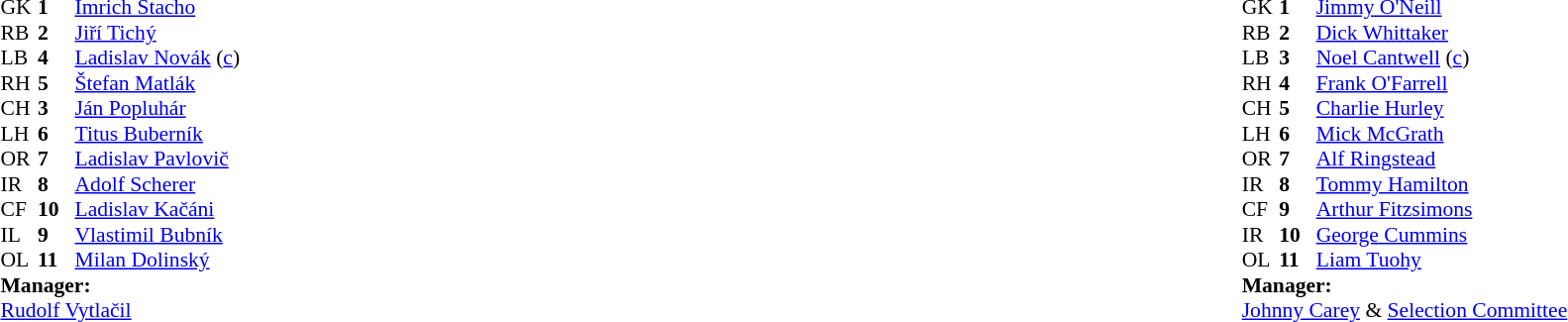<table style="width:100%;">
<tr>
<td style="vertical-align:top; width:40%;"><br><table style="font-size:90%" cellspacing="0" cellpadding="0">
<tr>
<th width="25"></th>
<th width="25"></th>
</tr>
<tr>
<td>GK</td>
<td><strong>1</strong></td>
<td><a href='#'>Imrich Stacho</a></td>
</tr>
<tr>
<td>RB</td>
<td><strong>2</strong></td>
<td><a href='#'>Jiří Tichý</a></td>
</tr>
<tr>
<td>LB</td>
<td><strong>4</strong></td>
<td><a href='#'>Ladislav Novák</a> (<a href='#'>c</a>)</td>
</tr>
<tr>
<td>RH</td>
<td><strong>5</strong></td>
<td><a href='#'>Štefan Matlák</a></td>
</tr>
<tr>
<td>CH</td>
<td><strong>3</strong></td>
<td><a href='#'>Ján Popluhár</a></td>
</tr>
<tr>
<td>LH</td>
<td><strong>6</strong></td>
<td><a href='#'>Titus Buberník</a></td>
</tr>
<tr>
<td>OR</td>
<td><strong>7</strong></td>
<td><a href='#'>Ladislav Pavlovič</a></td>
</tr>
<tr>
<td>IR</td>
<td><strong>8</strong></td>
<td><a href='#'>Adolf Scherer</a></td>
</tr>
<tr>
<td>CF</td>
<td><strong>10</strong></td>
<td><a href='#'>Ladislav Kačáni</a></td>
</tr>
<tr>
<td>IL</td>
<td><strong>9</strong></td>
<td><a href='#'>Vlastimil Bubník</a></td>
</tr>
<tr>
<td>OL</td>
<td><strong>11</strong></td>
<td><a href='#'>Milan Dolinský</a></td>
</tr>
<tr>
<td colspan=3><strong>Manager:</strong></td>
</tr>
<tr>
<td colspan=3> <a href='#'>Rudolf Vytlačil</a></td>
</tr>
</table>
</td>
<td valign="top"></td>
<td style="vertical-align:top; width:50%;"><br><table style="font-size:90%; margin:auto;" cellspacing="0" cellpadding="0">
<tr>
<th width=25></th>
<th width=25></th>
</tr>
<tr>
<td>GK</td>
<td><strong>1</strong></td>
<td><a href='#'>Jimmy O'Neill</a></td>
</tr>
<tr>
<td>RB</td>
<td><strong>2</strong></td>
<td><a href='#'>Dick Whittaker</a></td>
</tr>
<tr>
<td>LB</td>
<td><strong>3</strong></td>
<td><a href='#'>Noel Cantwell</a> (<a href='#'>c</a>)</td>
</tr>
<tr>
<td>RH</td>
<td><strong>4</strong></td>
<td><a href='#'>Frank O'Farrell</a></td>
</tr>
<tr>
<td>CH</td>
<td><strong>5</strong></td>
<td><a href='#'>Charlie Hurley</a></td>
</tr>
<tr>
<td>LH</td>
<td><strong>6</strong></td>
<td><a href='#'>Mick McGrath</a></td>
</tr>
<tr>
<td>OR</td>
<td><strong>7</strong></td>
<td><a href='#'>Alf Ringstead</a></td>
</tr>
<tr>
<td>IR</td>
<td><strong>8</strong></td>
<td><a href='#'>Tommy Hamilton</a></td>
</tr>
<tr>
<td>CF</td>
<td><strong>9</strong></td>
<td><a href='#'>Arthur Fitzsimons</a></td>
</tr>
<tr>
<td>IR</td>
<td><strong>10</strong></td>
<td><a href='#'>George Cummins</a></td>
</tr>
<tr>
<td>OL</td>
<td><strong>11</strong></td>
<td><a href='#'>Liam Tuohy</a></td>
</tr>
<tr>
<td colspan=3><strong>Manager:</strong></td>
</tr>
<tr>
<td colspan=3><a href='#'>Johnny Carey</a> & <a href='#'>Selection Committee</a></td>
</tr>
</table>
</td>
</tr>
</table>
